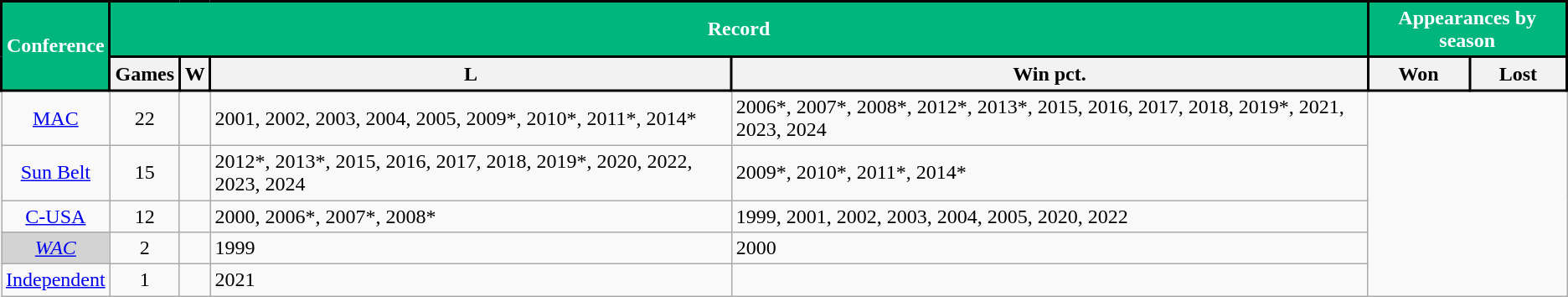<table class="wikitable sortable" style="text-align:center;">
<tr>
<th style="background:#00B67C; color:#ffffff; border: 2px solid #000000;" rowspan=2>Conference</th>
<th style="background:#00B67C; color:#ffffff; border: 2px solid #000000;" colspan=4>Record</th>
<th style="background:#00B67C; color:#ffffff; border: 2px solid #000000;" colspan=2>Appearances by season</th>
</tr>
<tr>
<th style="border: 2px solid #000000;">Games</th>
<th style="border: 2px solid #000000;">W</th>
<th style="border: 2px solid #000000;">L</th>
<th style="border: 2px solid #000000;">Win pct.</th>
<th style="border: 2px solid #000000;" class=unsortable>Won</th>
<th style="border: 2px solid #000000;" class=unsortable>Lost</th>
</tr>
<tr>
<td><a href='#'>MAC</a></td>
<td>22</td>
<td></td>
<td align=left>2001, 2002, 2003, 2004, 2005, 2009*, 2010*, 2011*, 2014*</td>
<td align=left>2006*, 2007*, 2008*, 2012*, 2013*, 2015, 2016, 2017, 2018, 2019*, 2021, 2023, 2024</td>
</tr>
<tr>
<td><a href='#'>Sun Belt</a></td>
<td>15</td>
<td></td>
<td align=left>2012*, 2013*, 2015, 2016, 2017, 2018, 2019*, 2020, 2022, 2023, 2024</td>
<td align=left>2009*, 2010*, 2011*, 2014*</td>
</tr>
<tr>
<td><a href='#'>C-USA</a></td>
<td>12</td>
<td></td>
<td align=left>2000, 2006*, 2007*, 2008*</td>
<td align=left>1999, 2001, 2002, 2003, 2004, 2005, 2020, 2022</td>
</tr>
<tr>
<td bgcolor=lightgrey><em><a href='#'>WAC</a></em></td>
<td>2</td>
<td></td>
<td align=left>1999</td>
<td align=left>2000</td>
</tr>
<tr>
<td><a href='#'>Independent</a></td>
<td>1</td>
<td></td>
<td align=left>2021</td>
<td align=left></td>
</tr>
</table>
